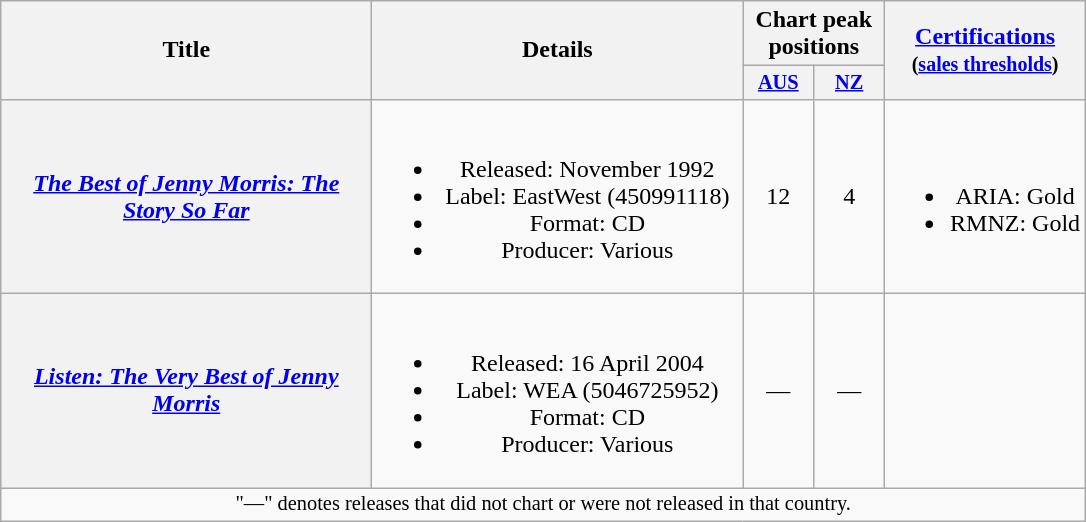<table class="wikitable plainrowheaders" style="text-align:center;" border="1">
<tr>
<th rowspan="2" style="width:240px;">Title</th>
<th rowspan="2" style="width:240px;">Details</th>
<th colspan="2">Chart peak positions</th>
<th rowspan="2"><a href='#'>Certifications</a><br><small>(<a href='#'>sales thresholds</a>)</small></th>
</tr>
<tr>
<th style="width:3em;font-size:85%"><a href='#'>AUS</a><br></th>
<th style="width:3em;font-size:85%"><a href='#'>NZ</a><br></th>
</tr>
<tr>
<th scope="row"><em><a href='#'>The Best of Jenny Morris: The Story So Far</a></em></th>
<td><br><ul><li>Released: November 1992</li><li>Label: EastWest (450991118)</li><li>Format: CD</li><li>Producer: Various</li></ul></td>
<td style="text-align:center;">12</td>
<td style="text-align:center;">4</td>
<td><br><ul><li>ARIA: Gold</li><li>RMNZ: Gold</li></ul></td>
</tr>
<tr>
<th scope="row"><em><a href='#'>Listen: The Very Best of Jenny Morris</a></em></th>
<td><br><ul><li>Released: 16 April 2004</li><li>Label: WEA (5046725952)</li><li>Format: CD</li><li>Producer: Various</li></ul></td>
<td style="text-align:center;">—</td>
<td style="text-align:center;">—</td>
<td></td>
</tr>
<tr>
<td colspan="5" style="text-align:center; font-size:85%">"—" denotes releases that did not chart or were not released in that country.</td>
</tr>
</table>
